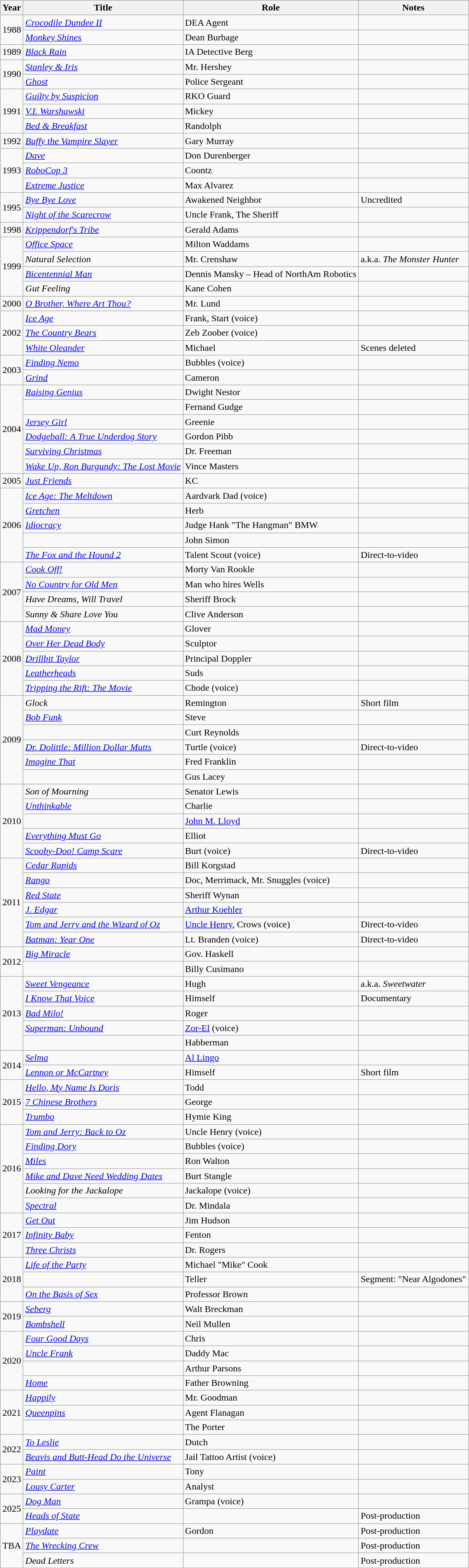<table class = "wikitable sortable">
<tr>
<th>Year</th>
<th>Title</th>
<th>Role</th>
<th class = "unsortable">Notes</th>
</tr>
<tr>
<td rowspan="2">1988</td>
<td><em><a href='#'>Crocodile Dundee II</a></em></td>
<td>DEA Agent</td>
<td></td>
</tr>
<tr>
<td><em><a href='#'>Monkey Shines</a></em></td>
<td>Dean Burbage</td>
<td></td>
</tr>
<tr>
<td>1989</td>
<td><em><a href='#'>Black Rain</a></em></td>
<td>IA Detective Berg</td>
<td></td>
</tr>
<tr>
<td rowspan="2">1990</td>
<td><em><a href='#'>Stanley & Iris</a></em></td>
<td>Mr. Hershey</td>
<td></td>
</tr>
<tr>
<td><em><a href='#'>Ghost</a></em></td>
<td>Police Sergeant</td>
<td></td>
</tr>
<tr>
<td rowspan="3">1991</td>
<td><em><a href='#'>Guilty by Suspicion</a></em></td>
<td>RKO Guard</td>
<td></td>
</tr>
<tr>
<td><em><a href='#'>V.I. Warshawski</a></em></td>
<td>Mickey</td>
<td></td>
</tr>
<tr>
<td><em><a href='#'>Bed & Breakfast</a></em></td>
<td>Randolph</td>
<td></td>
</tr>
<tr>
<td>1992</td>
<td><em><a href='#'>Buffy the Vampire Slayer</a></em></td>
<td>Gary Murray</td>
<td></td>
</tr>
<tr>
<td rowspan="3">1993</td>
<td><em><a href='#'>Dave</a></em></td>
<td>Don Durenberger</td>
<td></td>
</tr>
<tr>
<td><em><a href='#'>RoboCop 3</a></em></td>
<td>Coontz</td>
<td></td>
</tr>
<tr>
<td><em><a href='#'>Extreme Justice</a></em></td>
<td>Max Alvarez</td>
<td></td>
</tr>
<tr>
<td rowspan="2">1995</td>
<td><em><a href='#'>Bye Bye Love</a></em></td>
<td>Awakened Neighbor</td>
<td>Uncredited</td>
</tr>
<tr>
<td><em><a href='#'>Night of the Scarecrow</a></em></td>
<td>Uncle Frank, The Sheriff</td>
<td></td>
</tr>
<tr>
<td>1998</td>
<td><em><a href='#'>Krippendorf's Tribe</a></em></td>
<td>Gerald Adams</td>
<td></td>
</tr>
<tr>
<td rowspan="4">1999</td>
<td><em><a href='#'>Office Space</a></em></td>
<td>Milton Waddams</td>
<td></td>
</tr>
<tr>
<td><em>Natural Selection</em></td>
<td>Mr. Crenshaw</td>
<td>a.k.a. <em>The Monster Hunter</em></td>
</tr>
<tr>
<td><em><a href='#'>Bicentennial Man</a></em></td>
<td>Dennis Mansky – Head of NorthAm Robotics</td>
<td></td>
</tr>
<tr>
<td><em>Gut Feeling</em></td>
<td>Kane Cohen</td>
<td></td>
</tr>
<tr>
<td>2000</td>
<td><em><a href='#'>O Brother, Where Art Thou?</a></em></td>
<td>Mr. Lund</td>
<td></td>
</tr>
<tr>
<td rowspan="3">2002</td>
<td><em><a href='#'>Ice Age</a></em></td>
<td>Frank, Start (voice)</td>
<td></td>
</tr>
<tr>
<td><em><a href='#'>The Country Bears</a></em></td>
<td>Zeb Zoober (voice)</td>
<td></td>
</tr>
<tr>
<td><em><a href='#'>White Oleander</a></em></td>
<td>Michael</td>
<td>Scenes deleted</td>
</tr>
<tr>
<td rowspan="2">2003</td>
<td><em><a href='#'>Finding Nemo</a></em></td>
<td>Bubbles (voice)</td>
<td></td>
</tr>
<tr>
<td><em><a href='#'>Grind</a></em></td>
<td>Cameron</td>
<td></td>
</tr>
<tr>
<td rowspan="6">2004</td>
<td><em><a href='#'>Raising Genius</a></em></td>
<td>Dwight Nestor</td>
<td></td>
</tr>
<tr>
<td><em></em></td>
<td>Fernand Gudge</td>
<td></td>
</tr>
<tr>
<td><em><a href='#'>Jersey Girl</a></em></td>
<td>Greenie</td>
<td></td>
</tr>
<tr>
<td><em><a href='#'>Dodgeball: A True Underdog Story</a></em></td>
<td>Gordon Pibb</td>
<td></td>
</tr>
<tr>
<td><em><a href='#'>Surviving Christmas</a></em></td>
<td>Dr. Freeman</td>
<td></td>
</tr>
<tr>
<td><em><a href='#'>Wake Up, Ron Burgundy: The Lost Movie</a></em></td>
<td>Vince Masters</td>
<td></td>
</tr>
<tr>
<td>2005</td>
<td><em><a href='#'>Just Friends</a></em></td>
<td>KC</td>
<td></td>
</tr>
<tr>
<td rowspan="5">2006</td>
<td><em><a href='#'>Ice Age: The Meltdown</a></em></td>
<td>Aardvark Dad (voice)</td>
<td></td>
</tr>
<tr>
<td><em><a href='#'>Gretchen</a></em></td>
<td>Herb</td>
<td></td>
</tr>
<tr>
<td><em><a href='#'>Idiocracy</a></em></td>
<td>Judge Hank "The Hangman" BMW</td>
<td></td>
</tr>
<tr>
<td><em></em></td>
<td>John Simon</td>
<td></td>
</tr>
<tr>
<td><em><a href='#'>The Fox and the Hound 2</a></em></td>
<td>Talent Scout (voice)</td>
<td>Direct-to-video</td>
</tr>
<tr>
<td rowspan="4">2007</td>
<td><em><a href='#'>Cook Off!</a></em></td>
<td>Morty Van Rookle</td>
<td></td>
</tr>
<tr>
<td><em><a href='#'>No Country for Old Men</a></em></td>
<td>Man who hires Wells</td>
<td></td>
</tr>
<tr>
<td><em>Have Dreams, Will Travel</em></td>
<td>Sheriff Brock</td>
<td></td>
</tr>
<tr>
<td><em>Sunny & Share Love You</em></td>
<td>Clive Anderson</td>
<td></td>
</tr>
<tr>
<td rowspan="5">2008</td>
<td><em><a href='#'>Mad Money</a></em></td>
<td>Glover</td>
<td></td>
</tr>
<tr>
<td><em><a href='#'>Over Her Dead Body</a></em></td>
<td>Sculptor</td>
<td></td>
</tr>
<tr>
<td><em><a href='#'>Drillbit Taylor</a></em></td>
<td>Principal Doppler</td>
<td></td>
</tr>
<tr>
<td><em><a href='#'>Leatherheads</a></em></td>
<td>Suds</td>
<td></td>
</tr>
<tr>
<td><em><a href='#'>Tripping the Rift: The Movie</a></em></td>
<td>Chode (voice)</td>
<td></td>
</tr>
<tr>
<td rowspan="6">2009</td>
<td><em>Glock</em></td>
<td>Remington</td>
<td>Short film</td>
</tr>
<tr>
<td><em><a href='#'>Bob Funk</a></em></td>
<td>Steve</td>
<td></td>
</tr>
<tr>
<td><em></em></td>
<td>Curt Reynolds</td>
<td></td>
</tr>
<tr>
<td><em><a href='#'>Dr. Dolittle: Million Dollar Mutts</a></em></td>
<td>Turtle (voice)</td>
<td>Direct-to-video</td>
</tr>
<tr>
<td><em><a href='#'>Imagine That</a></em></td>
<td>Fred Franklin</td>
<td></td>
</tr>
<tr>
<td><em></em></td>
<td>Gus Lacey</td>
<td></td>
</tr>
<tr>
<td rowspan="5">2010</td>
<td><em>Son of Mourning</em></td>
<td>Senator Lewis</td>
<td></td>
</tr>
<tr>
<td><em><a href='#'>Unthinkable</a></em></td>
<td>Charlie</td>
<td></td>
</tr>
<tr>
<td><em></em></td>
<td><a href='#'>John M. Lloyd</a></td>
<td></td>
</tr>
<tr>
<td><em><a href='#'>Everything Must Go</a></em></td>
<td>Elliot</td>
<td></td>
</tr>
<tr>
<td><em><a href='#'>Scooby-Doo! Camp Scare</a></em></td>
<td>Burt (voice)</td>
<td>Direct-to-video</td>
</tr>
<tr>
<td rowspan="6">2011</td>
<td><em><a href='#'>Cedar Rapids</a></em></td>
<td>Bill Korgstad</td>
<td></td>
</tr>
<tr>
<td><em><a href='#'>Rango</a></em></td>
<td>Doc, Merrimack, Mr. Snuggles (voice)</td>
<td></td>
</tr>
<tr>
<td><em><a href='#'>Red State</a></em></td>
<td>Sheriff Wynan</td>
<td></td>
</tr>
<tr>
<td><em><a href='#'>J. Edgar</a></em></td>
<td><a href='#'>Arthur Koehler</a></td>
<td></td>
</tr>
<tr>
<td><em><a href='#'>Tom and Jerry and the Wizard of Oz</a></em></td>
<td><a href='#'>Uncle Henry</a>, Crows (voice)</td>
<td>Direct-to-video</td>
</tr>
<tr>
<td><em><a href='#'>Batman: Year One</a></em></td>
<td>Lt. Branden (voice)</td>
<td>Direct-to-video</td>
</tr>
<tr>
<td rowspan="2">2012</td>
<td><em><a href='#'>Big Miracle</a></em></td>
<td>Gov. Haskell</td>
<td></td>
</tr>
<tr>
<td><em></em></td>
<td>Billy Cusimano</td>
<td></td>
</tr>
<tr>
<td rowspan="5">2013</td>
<td><em><a href='#'>Sweet Vengeance</a></em></td>
<td>Hugh</td>
<td>a.k.a. <em>Sweetwater</em></td>
</tr>
<tr>
<td><em><a href='#'>I Know That Voice</a></em></td>
<td>Himself</td>
<td>Documentary</td>
</tr>
<tr>
<td><em><a href='#'>Bad Milo!</a></em></td>
<td>Roger</td>
<td></td>
</tr>
<tr>
<td><em><a href='#'>Superman: Unbound</a></em></td>
<td><a href='#'>Zor-El</a> (voice)</td>
<td></td>
</tr>
<tr>
<td><em></em></td>
<td>Habberman</td>
<td></td>
</tr>
<tr>
<td rowspan="2">2014</td>
<td><em><a href='#'>Selma</a></em></td>
<td><a href='#'>Al Lingo</a></td>
<td></td>
</tr>
<tr>
<td><em><a href='#'>Lennon or McCartney</a></em></td>
<td>Himself</td>
<td>Short film</td>
</tr>
<tr>
<td rowspan="3">2015</td>
<td><em><a href='#'>Hello, My Name Is Doris</a></em></td>
<td>Todd</td>
<td></td>
</tr>
<tr>
<td><em><a href='#'>7 Chinese Brothers</a></em></td>
<td>George</td>
<td></td>
</tr>
<tr>
<td><em><a href='#'>Trumbo</a></em></td>
<td>Hymie King</td>
<td></td>
</tr>
<tr>
<td rowspan="6">2016</td>
<td><em><a href='#'>Tom and Jerry: Back to Oz</a></em></td>
<td>Uncle Henry (voice)</td>
<td></td>
</tr>
<tr>
<td><em><a href='#'>Finding Dory</a></em></td>
<td>Bubbles (voice)</td>
<td></td>
</tr>
<tr>
<td><em><a href='#'>Miles</a></em></td>
<td>Ron Walton</td>
<td></td>
</tr>
<tr>
<td><em><a href='#'>Mike and Dave Need Wedding Dates</a></em></td>
<td>Burt Stangle</td>
<td></td>
</tr>
<tr>
<td><em>Looking for the Jackalope</em></td>
<td>Jackalope (voice)</td>
<td></td>
</tr>
<tr>
<td><em><a href='#'>Spectral</a></em></td>
<td>Dr. Mindala</td>
<td></td>
</tr>
<tr>
<td rowspan="3">2017</td>
<td><em><a href='#'>Get Out</a></em></td>
<td>Jim Hudson</td>
<td></td>
</tr>
<tr>
<td><em><a href='#'>Infinity Baby</a></em></td>
<td>Fenton</td>
<td></td>
</tr>
<tr>
<td><em><a href='#'>Three Christs</a></em></td>
<td>Dr. Rogers</td>
<td></td>
</tr>
<tr>
<td rowspan="3">2018</td>
<td><em><a href='#'>Life of the Party</a></em></td>
<td>Michael "Mike" Cook</td>
<td></td>
</tr>
<tr>
<td><em></em></td>
<td>Teller</td>
<td>Segment: "Near Algodones"</td>
</tr>
<tr>
<td><em><a href='#'>On the Basis of Sex</a></em></td>
<td>Professor Brown</td>
<td></td>
</tr>
<tr>
<td rowspan="2">2019</td>
<td><em><a href='#'>Seberg</a></em></td>
<td>Walt Breckman</td>
<td></td>
</tr>
<tr>
<td><em><a href='#'>Bombshell</a></em></td>
<td>Neil Mullen</td>
<td></td>
</tr>
<tr>
<td rowspan="4">2020</td>
<td><em><a href='#'>Four Good Days</a></em></td>
<td>Chris</td>
<td></td>
</tr>
<tr>
<td><em><a href='#'>Uncle Frank</a> </em></td>
<td>Daddy Mac</td>
<td></td>
</tr>
<tr>
<td><em></em></td>
<td>Arthur Parsons</td>
<td></td>
</tr>
<tr>
<td><em><a href='#'>Home</a></em></td>
<td>Father Browning</td>
<td></td>
</tr>
<tr>
<td rowspan="3">2021</td>
<td><em><a href='#'>Happily</a></em></td>
<td>Mr. Goodman</td>
<td></td>
</tr>
<tr>
<td><em><a href='#'>Queenpins</a></em></td>
<td>Agent Flanagan</td>
<td></td>
</tr>
<tr>
<td><em></em></td>
<td>The Porter</td>
<td></td>
</tr>
<tr>
<td rowspan="2">2022</td>
<td><em><a href='#'>To Leslie</a></em></td>
<td>Dutch</td>
<td></td>
</tr>
<tr>
<td><em><a href='#'>Beavis and Butt-Head Do the Universe</a></em></td>
<td>Jail Tattoo Artist (voice)</td>
<td></td>
</tr>
<tr>
<td rowspan="2">2023</td>
<td><em><a href='#'>Paint</a></em></td>
<td>Tony</td>
<td></td>
</tr>
<tr>
<td><em><a href='#'>Lousy Carter</a></em></td>
<td>Analyst</td>
<td></td>
</tr>
<tr>
<td rowspan="2">2025</td>
<td><em><a href='#'>Dog Man</a></em></td>
<td>Grampa (voice)</td>
<td></td>
</tr>
<tr>
<td><em><a href='#'>Heads of State</a></em></td>
<td></td>
<td>Post-production</td>
</tr>
<tr>
<td rowspan="3">TBA</td>
<td><em><a href='#'>Playdate</a></em></td>
<td>Gordon</td>
<td>Post-production</td>
</tr>
<tr>
<td><em><a href='#'>The Wrecking Crew</a></em></td>
<td></td>
<td>Post-production</td>
</tr>
<tr>
<td><em>Dead Letters</em></td>
<td></td>
<td>Post-production</td>
</tr>
<tr>
</tr>
</table>
